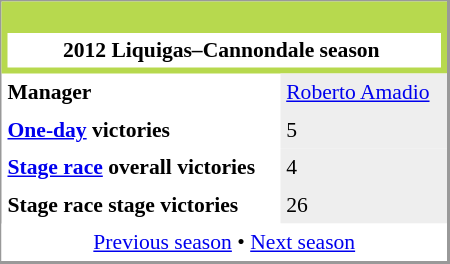<table align="right" cellpadding="4" cellspacing="0" style="margin-left:1em; width:300px; font-size:90%; border:1px solid #999; border-right-width:2px; border-bottom-width:2px; background-color:white;">
<tr>
<th colspan="2" style="background-color:#B7D94E;"><br><table style="background:white;text-align:center;width:100%;">
<tr>
<td style="background:white;" align="center" width="100%"><span>2012 Liquigas–Cannondale season</span></td>
<td padding=15px></td>
</tr>
</table>
</th>
</tr>
<tr>
<td><strong>Manager</strong></td>
<td bgcolor=#EEEEEE><a href='#'>Roberto Amadio</a></td>
</tr>
<tr>
<td><strong><a href='#'>One-day</a> victories</strong></td>
<td bgcolor=#EEEEEE>5</td>
</tr>
<tr>
<td><strong><a href='#'>Stage race</a> overall victories</strong></td>
<td bgcolor=#EEEEEE>4</td>
</tr>
<tr>
<td><strong>Stage race stage victories</strong></td>
<td bgcolor=#EEEEEE>26</td>
</tr>
<tr>
<td colspan="2" bgcolor="white" align="center"><a href='#'>Previous season</a> • <a href='#'>Next season</a></td>
</tr>
</table>
